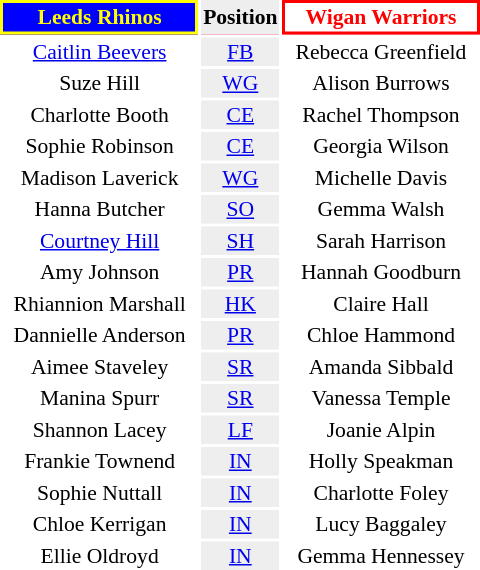<table style="float:right; font-size:90%; margin-left:1em; text-align:center">
<tr style="background:#f03;">
<th align="centre"  style="width:126px; border:2px solid yellow; background:blue; color:yellow;">Leeds Rhinos</th>
<th style="text-align:center; background:#eee; color:black;">Position</th>
<th align="centre"  style="width:126px; border:2px solid red; background:white; color:red;">Wigan Warriors</th>
</tr>
<tr>
<td><a href='#'>Caitlin Beevers</a></td>
<td style="background:#eee"><a href='#'>FB</a></td>
<td>Rebecca Greenfield</td>
</tr>
<tr>
<td>Suze Hill</td>
<td style=background:#eee;"><a href='#'>WG</a></td>
<td>Alison Burrows</td>
</tr>
<tr>
<td>Charlotte Booth</td>
<td style=background:#eee;"><a href='#'>CE</a></td>
<td>Rachel Thompson</td>
</tr>
<tr>
<td>Sophie Robinson</td>
<td style=background:#eee;"><a href='#'>CE</a></td>
<td>Georgia Wilson</td>
</tr>
<tr>
<td>Madison Laverick</td>
<td style=background:#eee;"><a href='#'>WG</a></td>
<td>Michelle Davis</td>
</tr>
<tr>
<td>Hanna Butcher</td>
<td style=background:#eee;"><a href='#'>SO</a></td>
<td>Gemma Walsh</td>
</tr>
<tr>
<td><a href='#'>Courtney Hill</a></td>
<td style=background:#eee;"><a href='#'>SH</a></td>
<td>Sarah Harrison</td>
</tr>
<tr>
<td>Amy Johnson</td>
<td style=background:#eee;"><a href='#'>PR</a></td>
<td>Hannah Goodburn</td>
</tr>
<tr>
<td>Rhiannion Marshall</td>
<td style=background:#eee;"><a href='#'>HK</a></td>
<td>Claire Hall</td>
</tr>
<tr>
<td>Dannielle Anderson</td>
<td style=background:#eee;"><a href='#'>PR</a></td>
<td>Chloe Hammond</td>
</tr>
<tr>
<td>Aimee Staveley</td>
<td style=background:#eee;"><a href='#'>SR</a></td>
<td>Amanda Sibbald</td>
</tr>
<tr>
<td>Manina Spurr</td>
<td style=background:#eee;"><a href='#'>SR</a></td>
<td>Vanessa Temple</td>
</tr>
<tr>
<td>Shannon Lacey</td>
<td style=background:#eee;"><a href='#'>LF</a></td>
<td>Joanie Alpin</td>
</tr>
<tr>
<td>Frankie Townend</td>
<td style=background:#eee;"><a href='#'>IN</a></td>
<td>Holly Speakman</td>
</tr>
<tr>
<td>Sophie Nuttall</td>
<td style=background:#eee;"><a href='#'>IN</a></td>
<td>Charlotte Foley</td>
</tr>
<tr>
<td>Chloe Kerrigan</td>
<td style=background:#eee;"><a href='#'>IN</a></td>
<td>Lucy Baggaley</td>
</tr>
<tr>
<td>Ellie Oldroyd</td>
<td style=background:#eee;"><a href='#'>IN</a></td>
<td>Gemma Hennessey</td>
</tr>
</table>
